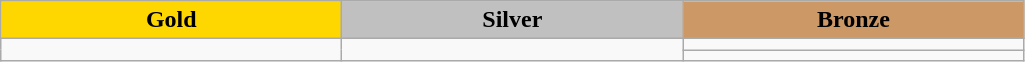<table class="wikitable" style="text-align:left">
<tr align="center">
<td width=220 bgcolor=gold><strong>Gold</strong></td>
<td width=220 bgcolor=silver><strong>Silver</strong></td>
<td width=220 bgcolor=CC9966><strong>Bronze</strong></td>
</tr>
<tr>
<td rowspan=2></td>
<td rowspan=2></td>
<td></td>
</tr>
<tr>
<td></td>
</tr>
</table>
